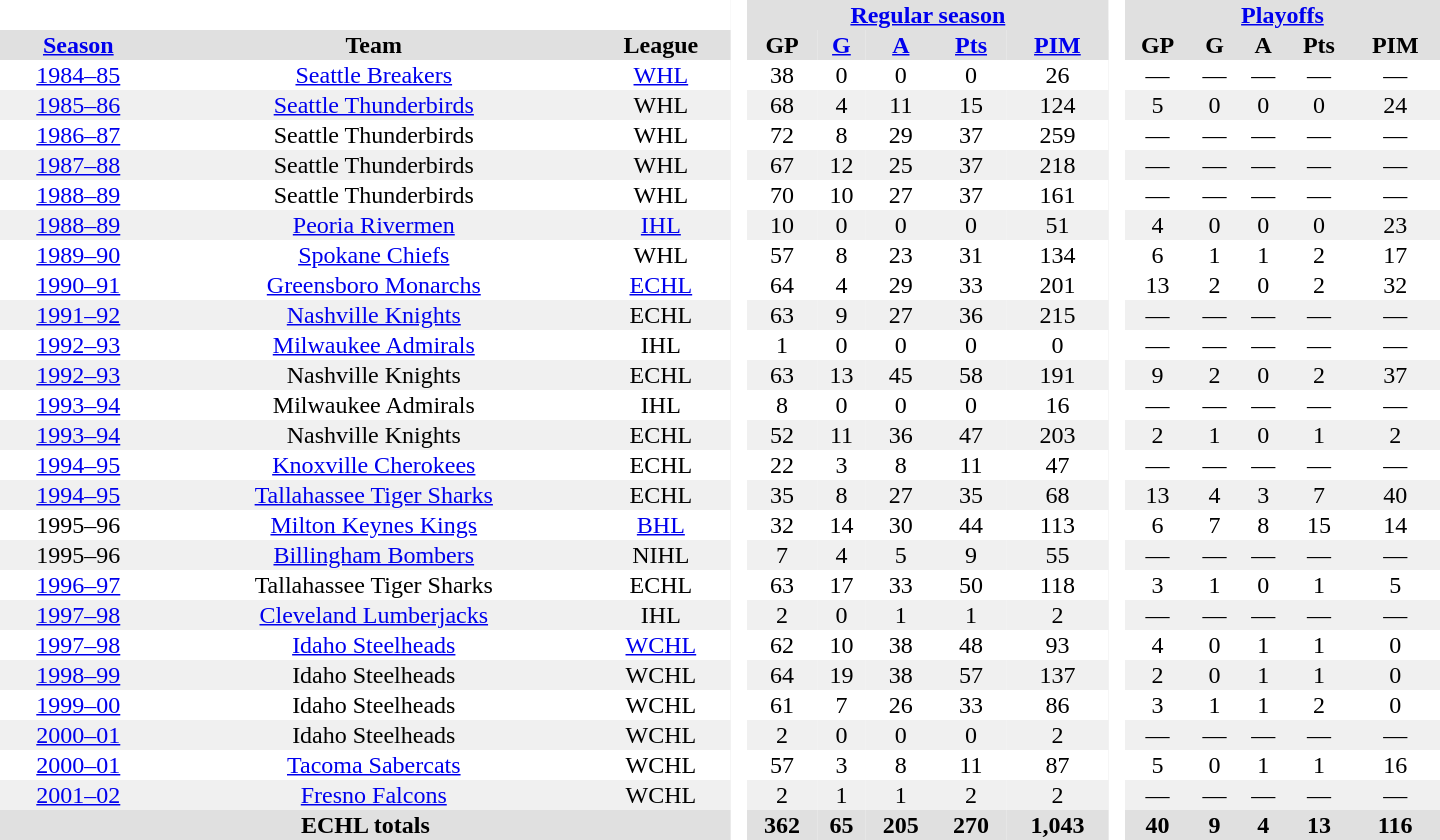<table border="0" cellpadding="1" cellspacing="0" style="text-align:center; width:60em">
<tr bgcolor="#e0e0e0">
<th colspan="3" bgcolor="#ffffff"> </th>
<th rowspan="99" bgcolor="#ffffff"> </th>
<th colspan="5"><a href='#'>Regular season</a></th>
<th rowspan="99" bgcolor="#ffffff"> </th>
<th colspan="5"><a href='#'>Playoffs</a></th>
</tr>
<tr bgcolor="#e0e0e0">
<th><a href='#'>Season</a></th>
<th>Team</th>
<th>League</th>
<th>GP</th>
<th><a href='#'>G</a></th>
<th><a href='#'>A</a></th>
<th><a href='#'>Pts</a></th>
<th><a href='#'>PIM</a></th>
<th>GP</th>
<th>G</th>
<th>A</th>
<th>Pts</th>
<th>PIM</th>
</tr>
<tr>
<td><a href='#'>1984–85</a></td>
<td><a href='#'>Seattle Breakers</a></td>
<td><a href='#'>WHL</a></td>
<td>38</td>
<td>0</td>
<td>0</td>
<td>0</td>
<td>26</td>
<td>—</td>
<td>—</td>
<td>—</td>
<td>—</td>
<td>—</td>
</tr>
<tr bgcolor="#f0f0f0">
<td><a href='#'>1985–86</a></td>
<td><a href='#'>Seattle Thunderbirds</a></td>
<td>WHL</td>
<td>68</td>
<td>4</td>
<td>11</td>
<td>15</td>
<td>124</td>
<td>5</td>
<td>0</td>
<td>0</td>
<td>0</td>
<td>24</td>
</tr>
<tr>
<td><a href='#'>1986–87</a></td>
<td>Seattle Thunderbirds</td>
<td>WHL</td>
<td>72</td>
<td>8</td>
<td>29</td>
<td>37</td>
<td>259</td>
<td>—</td>
<td>—</td>
<td>—</td>
<td>—</td>
<td>—</td>
</tr>
<tr bgcolor="#f0f0f0">
<td><a href='#'>1987–88</a></td>
<td>Seattle Thunderbirds</td>
<td>WHL</td>
<td>67</td>
<td>12</td>
<td>25</td>
<td>37</td>
<td>218</td>
<td>—</td>
<td>—</td>
<td>—</td>
<td>—</td>
<td>—</td>
</tr>
<tr>
<td><a href='#'>1988–89</a></td>
<td>Seattle Thunderbirds</td>
<td>WHL</td>
<td>70</td>
<td>10</td>
<td>27</td>
<td>37</td>
<td>161</td>
<td>—</td>
<td>—</td>
<td>—</td>
<td>—</td>
<td>—</td>
</tr>
<tr bgcolor="#f0f0f0">
<td><a href='#'>1988–89</a></td>
<td><a href='#'>Peoria Rivermen</a></td>
<td><a href='#'>IHL</a></td>
<td>10</td>
<td>0</td>
<td>0</td>
<td>0</td>
<td>51</td>
<td>4</td>
<td>0</td>
<td>0</td>
<td>0</td>
<td>23</td>
</tr>
<tr>
<td><a href='#'>1989–90</a></td>
<td><a href='#'>Spokane Chiefs</a></td>
<td>WHL</td>
<td>57</td>
<td>8</td>
<td>23</td>
<td>31</td>
<td>134</td>
<td>6</td>
<td>1</td>
<td>1</td>
<td>2</td>
<td>17</td>
</tr>
<tr>
<td><a href='#'>1990–91</a></td>
<td><a href='#'>Greensboro Monarchs</a></td>
<td><a href='#'>ECHL</a></td>
<td>64</td>
<td>4</td>
<td>29</td>
<td>33</td>
<td>201</td>
<td>13</td>
<td>2</td>
<td>0</td>
<td>2</td>
<td>32</td>
</tr>
<tr bgcolor="#f0f0f0">
<td><a href='#'>1991–92</a></td>
<td><a href='#'>Nashville Knights</a></td>
<td>ECHL</td>
<td>63</td>
<td>9</td>
<td>27</td>
<td>36</td>
<td>215</td>
<td>—</td>
<td>—</td>
<td>—</td>
<td>—</td>
<td>—</td>
</tr>
<tr>
<td><a href='#'>1992–93</a></td>
<td><a href='#'>Milwaukee Admirals</a></td>
<td>IHL</td>
<td>1</td>
<td>0</td>
<td>0</td>
<td>0</td>
<td>0</td>
<td>—</td>
<td>—</td>
<td>—</td>
<td>—</td>
<td>—</td>
</tr>
<tr bgcolor="#f0f0f0">
<td><a href='#'>1992–93</a></td>
<td>Nashville Knights</td>
<td>ECHL</td>
<td>63</td>
<td>13</td>
<td>45</td>
<td>58</td>
<td>191</td>
<td>9</td>
<td>2</td>
<td>0</td>
<td>2</td>
<td>37</td>
</tr>
<tr>
<td><a href='#'>1993–94</a></td>
<td>Milwaukee Admirals</td>
<td>IHL</td>
<td>8</td>
<td>0</td>
<td>0</td>
<td>0</td>
<td>16</td>
<td>—</td>
<td>—</td>
<td>—</td>
<td>—</td>
<td>—</td>
</tr>
<tr bgcolor="#f0f0f0">
<td><a href='#'>1993–94</a></td>
<td>Nashville Knights</td>
<td>ECHL</td>
<td>52</td>
<td>11</td>
<td>36</td>
<td>47</td>
<td>203</td>
<td>2</td>
<td>1</td>
<td>0</td>
<td>1</td>
<td>2</td>
</tr>
<tr>
<td><a href='#'>1994–95</a></td>
<td><a href='#'>Knoxville Cherokees</a></td>
<td>ECHL</td>
<td>22</td>
<td>3</td>
<td>8</td>
<td>11</td>
<td>47</td>
<td>—</td>
<td>—</td>
<td>—</td>
<td>—</td>
<td>—</td>
</tr>
<tr bgcolor="#f0f0f0">
<td><a href='#'>1994–95</a></td>
<td><a href='#'>Tallahassee Tiger Sharks</a></td>
<td>ECHL</td>
<td>35</td>
<td>8</td>
<td>27</td>
<td>35</td>
<td>68</td>
<td>13</td>
<td>4</td>
<td>3</td>
<td>7</td>
<td>40</td>
</tr>
<tr>
<td>1995–96</td>
<td><a href='#'>Milton Keynes Kings</a></td>
<td><a href='#'>BHL</a></td>
<td>32</td>
<td>14</td>
<td>30</td>
<td>44</td>
<td>113</td>
<td>6</td>
<td>7</td>
<td>8</td>
<td>15</td>
<td>14</td>
</tr>
<tr bgcolor="#f0f0f0">
<td>1995–96</td>
<td><a href='#'>Billingham Bombers</a></td>
<td>NIHL</td>
<td>7</td>
<td>4</td>
<td>5</td>
<td>9</td>
<td>55</td>
<td>—</td>
<td>—</td>
<td>—</td>
<td>—</td>
<td>—</td>
</tr>
<tr>
<td><a href='#'>1996–97</a></td>
<td>Tallahassee Tiger Sharks</td>
<td>ECHL</td>
<td>63</td>
<td>17</td>
<td>33</td>
<td>50</td>
<td>118</td>
<td>3</td>
<td>1</td>
<td>0</td>
<td>1</td>
<td>5</td>
</tr>
<tr bgcolor="#f0f0f0">
<td><a href='#'>1997–98</a></td>
<td><a href='#'>Cleveland Lumberjacks</a></td>
<td>IHL</td>
<td>2</td>
<td>0</td>
<td>1</td>
<td>1</td>
<td>2</td>
<td>—</td>
<td>—</td>
<td>—</td>
<td>—</td>
<td>—</td>
</tr>
<tr>
<td><a href='#'>1997–98</a></td>
<td><a href='#'>Idaho Steelheads</a></td>
<td><a href='#'>WCHL</a></td>
<td>62</td>
<td>10</td>
<td>38</td>
<td>48</td>
<td>93</td>
<td>4</td>
<td>0</td>
<td>1</td>
<td>1</td>
<td>0</td>
</tr>
<tr bgcolor="#f0f0f0">
<td><a href='#'>1998–99</a></td>
<td>Idaho Steelheads</td>
<td>WCHL</td>
<td>64</td>
<td>19</td>
<td>38</td>
<td>57</td>
<td>137</td>
<td>2</td>
<td>0</td>
<td>1</td>
<td>1</td>
<td>0</td>
</tr>
<tr>
<td><a href='#'>1999–00</a></td>
<td>Idaho Steelheads</td>
<td>WCHL</td>
<td>61</td>
<td>7</td>
<td>26</td>
<td>33</td>
<td>86</td>
<td>3</td>
<td>1</td>
<td>1</td>
<td>2</td>
<td>0</td>
</tr>
<tr bgcolor="#f0f0f0">
<td><a href='#'>2000–01</a></td>
<td>Idaho Steelheads</td>
<td>WCHL</td>
<td>2</td>
<td>0</td>
<td>0</td>
<td>0</td>
<td>2</td>
<td>—</td>
<td>—</td>
<td>—</td>
<td>—</td>
<td>—</td>
</tr>
<tr>
<td><a href='#'>2000–01</a></td>
<td><a href='#'>Tacoma Sabercats</a></td>
<td>WCHL</td>
<td>57</td>
<td>3</td>
<td>8</td>
<td>11</td>
<td>87</td>
<td>5</td>
<td>0</td>
<td>1</td>
<td>1</td>
<td>16</td>
</tr>
<tr bgcolor="#f0f0f0">
<td><a href='#'>2001–02</a></td>
<td><a href='#'>Fresno Falcons</a></td>
<td>WCHL</td>
<td>2</td>
<td>1</td>
<td>1</td>
<td>2</td>
<td>2</td>
<td>—</td>
<td>—</td>
<td>—</td>
<td>—</td>
<td>—</td>
</tr>
<tr>
</tr>
<tr ALIGN="center" bgcolor="#e0e0e0">
<th colspan="3">ECHL totals</th>
<th ALIGN="center">362</th>
<th ALIGN="center">65</th>
<th ALIGN="center">205</th>
<th ALIGN="center">270</th>
<th ALIGN="center">1,043</th>
<th ALIGN="center">40</th>
<th ALIGN="center">9</th>
<th ALIGN="center">4</th>
<th ALIGN="center">13</th>
<th ALIGN="center">116</th>
</tr>
</table>
